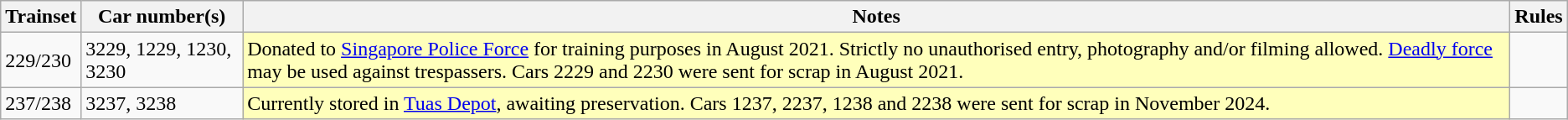<table class="wikitable sortable">
<tr>
<th>Trainset</th>
<th>Car number(s)</th>
<th class="unsortable">Notes</th>
<th>Rules</th>
</tr>
<tr>
<td>229/230</td>
<td>3229, 1229, 1230, 3230</td>
<td style="background:#ffb;">Donated to <a href='#'>Singapore Police Force</a> for training purposes in August 2021. Strictly no unauthorised entry, photography and/or filming allowed. <a href='#'>Deadly force</a> may be used against trespassers. Cars 2229 and 2230 were sent for scrap in August 2021.</td>
<td></td>
</tr>
<tr>
<td>237/238</td>
<td>3237, 3238</td>
<td style="background:#ffb;">Currently stored in <a href='#'>Tuas Depot</a>, awaiting preservation. Cars 1237, 2237, 1238 and 2238 were sent for scrap in November 2024.</td>
<td></td>
</tr>
</table>
